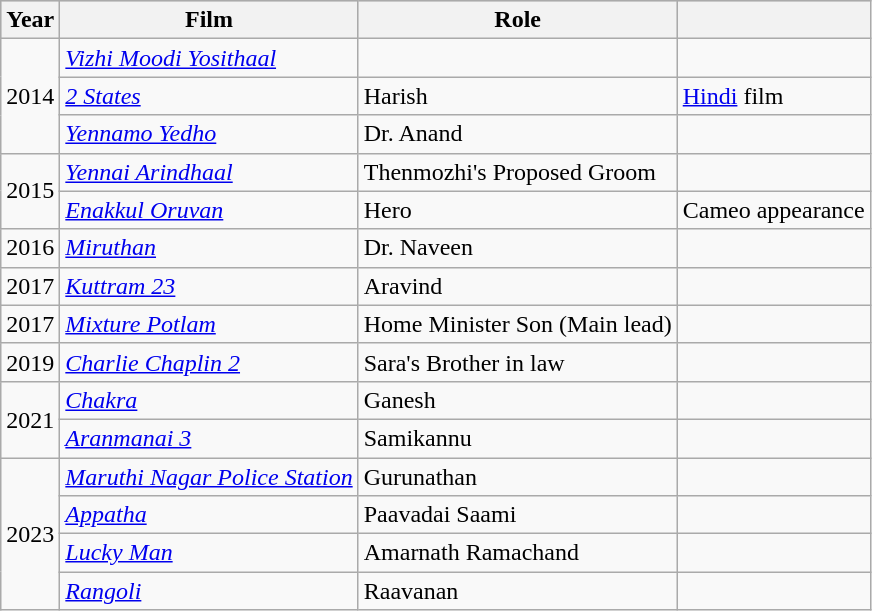<table class="wikitable sortable">
<tr style="background:#ccc; text-align:center;">
<th>Year</th>
<th>Film</th>
<th>Role</th>
<th></th>
</tr>
<tr>
<td rowspan="3">2014</td>
<td><em><a href='#'>Vizhi Moodi Yosithaal</a></em></td>
<td></td>
<td></td>
</tr>
<tr>
<td><em><a href='#'>2 States</a></em></td>
<td>Harish</td>
<td><a href='#'>Hindi</a> film</td>
</tr>
<tr>
<td><em><a href='#'>Yennamo Yedho</a></em></td>
<td>Dr. Anand</td>
<td></td>
</tr>
<tr>
<td rowspan="2">2015</td>
<td><em><a href='#'>Yennai Arindhaal</a></em></td>
<td>Thenmozhi's Proposed Groom</td>
<td></td>
</tr>
<tr>
<td><em><a href='#'>Enakkul Oruvan</a></em></td>
<td>Hero</td>
<td>Cameo appearance</td>
</tr>
<tr>
<td>2016</td>
<td><em><a href='#'>Miruthan</a></em></td>
<td>Dr. Naveen</td>
<td></td>
</tr>
<tr>
<td>2017</td>
<td><em><a href='#'>Kuttram 23</a></em></td>
<td>Aravind</td>
<td></td>
</tr>
<tr>
<td>2017</td>
<td><em><a href='#'>Mixture Potlam</a></em></td>
<td>Home Minister Son (Main lead)</td>
<td></td>
</tr>
<tr>
<td>2019</td>
<td><em><a href='#'>Charlie Chaplin 2</a></em></td>
<td>Sara's Brother in law</td>
<td></td>
</tr>
<tr>
<td rowspan="2">2021</td>
<td><em><a href='#'>Chakra</a></em></td>
<td>Ganesh</td>
<td></td>
</tr>
<tr>
<td><em><a href='#'>Aranmanai 3</a></em></td>
<td>Samikannu</td>
<td></td>
</tr>
<tr>
<td rowspan="4">2023</td>
<td><em><a href='#'>Maruthi Nagar Police Station</a></em></td>
<td>Gurunathan</td>
<td></td>
</tr>
<tr>
<td><em><a href='#'>Appatha</a></em></td>
<td>Paavadai Saami</td>
<td></td>
</tr>
<tr>
<td><em><a href='#'>Lucky Man</a></em></td>
<td>Amarnath Ramachand</td>
<td></td>
</tr>
<tr>
<td><em><a href='#'>Rangoli</a></em></td>
<td>Raavanan</td>
<td></td>
</tr>
</table>
